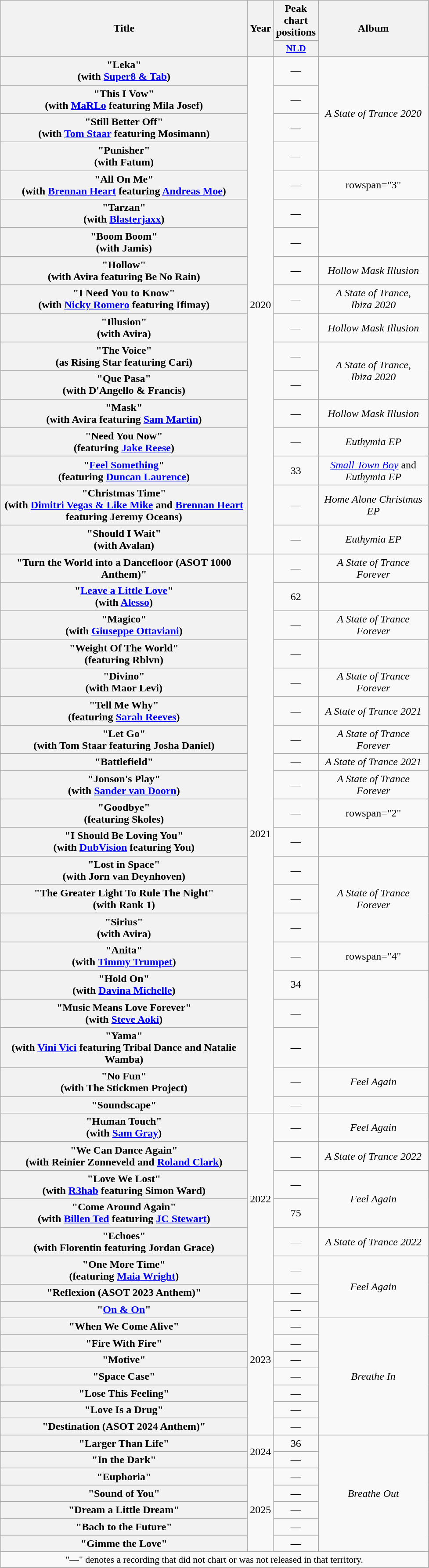<table class="wikitable plainrowheaders" style="text-align:center;" border="1">
<tr>
<th scope="col" rowspan="2" style="width:23em;">Title</th>
<th scope="col" rowspan="2" style="width:1em;">Year</th>
<th scope="col" colspan="1">Peak chart positions</th>
<th scope="col" rowspan="2" style="width:10em;">Album</th>
</tr>
<tr>
<th scope="col" style="width:2.5em;font-size:90%;"><a href='#'>NLD</a><br></th>
</tr>
<tr>
<th scope="row">"Leka" <br><span>(with <a href='#'>Super8 & Tab</a>)</span></th>
<td rowspan="17">2020</td>
<td>—</td>
<td rowspan="4"><em>A State of Trance 2020</em></td>
</tr>
<tr>
<th scope="row">"This I Vow" <br><span>(with <a href='#'>MaRLo</a> featuring Mila Josef)</span></th>
<td>—</td>
</tr>
<tr>
<th scope="row">"Still Better Off" <br><span>(with <a href='#'>Tom Staar</a> featuring Mosimann)</span></th>
<td>—</td>
</tr>
<tr>
<th scope="row">"Punisher" <br><span>(with Fatum)</span></th>
<td>—</td>
</tr>
<tr>
<th scope="row">"All On Me" <br><span>(with <a href='#'>Brennan Heart</a> featuring <a href='#'>Andreas Moe</a>)</span></th>
<td>—</td>
<td>rowspan="3" </td>
</tr>
<tr>
<th scope="row">"Tarzan" <br><span>(with <a href='#'>Blasterjaxx</a>)</span></th>
<td>—</td>
</tr>
<tr>
<th scope="row">"Boom Boom" <br><span>(with Jamis)</span></th>
<td>—</td>
</tr>
<tr>
<th scope="row">"Hollow" <br><span>(with Avira featuring Be No Rain)</span></th>
<td>—</td>
<td><em>Hollow Mask Illusion</em></td>
</tr>
<tr>
<th scope="row">"I Need You to Know" <br><span>(with <a href='#'>Nicky Romero</a> featuring Ifimay)</span></th>
<td>—</td>
<td><em>A State of Trance,<br>Ibiza 2020</em></td>
</tr>
<tr>
<th scope="row">"Illusion" <br><span>(with Avira)</span></th>
<td>—</td>
<td><em>Hollow Mask Illusion</em></td>
</tr>
<tr>
<th scope="row">"The Voice" <br><span>(as Rising Star featuring Cari)</span></th>
<td>—</td>
<td rowspan="2"><em>A State of Trance,<br>Ibiza 2020</em></td>
</tr>
<tr>
<th scope="row">"Que Pasa" <br><span>(with D'Angello & Francis)</span></th>
<td>—</td>
</tr>
<tr>
<th scope="row">"Mask" <br><span>(with Avira featuring <a href='#'>Sam Martin</a>)</span></th>
<td>—</td>
<td><em>Hollow Mask Illusion</em></td>
</tr>
<tr>
<th scope="row">"Need You Now" <br><span>(featuring <a href='#'>Jake Reese</a>)</span></th>
<td>—</td>
<td><em>Euthymia EP</em></td>
</tr>
<tr>
<th scope="row">"<a href='#'>Feel Something</a>" <br><span>(featuring <a href='#'>Duncan Laurence</a>)</span></th>
<td>33</td>
<td><em><a href='#'>Small Town Boy</a></em> and <em>Euthymia EP</em></td>
</tr>
<tr>
<th scope="row">"Christmas Time" <br><span>(with <a href='#'>Dimitri Vegas & Like Mike</a> and <a href='#'>Brennan Heart</a> featuring Jeremy Oceans)</span></th>
<td>—</td>
<td><em>Home Alone Christmas EP</em></td>
</tr>
<tr>
<th scope="row">"Should I Wait" <br><span>(with Avalan)</span></th>
<td>—</td>
<td><em>Euthymia EP</em></td>
</tr>
<tr>
<th scope="row">"Turn the World into a Dancefloor (ASOT 1000 Anthem)"</th>
<td rowspan="20">2021</td>
<td>—</td>
<td><em>A State of Trance Forever</em></td>
</tr>
<tr>
<th scope="row">"<a href='#'>Leave a Little Love</a>" <br><span>(with <a href='#'>Alesso</a>)</span></th>
<td>62</td>
<td></td>
</tr>
<tr>
<th scope="row">"Magico" <br><span>(with <a href='#'>Giuseppe Ottaviani</a>)</span></th>
<td>—</td>
<td><em>A State of Trance Forever</em></td>
</tr>
<tr>
<th scope="row">"Weight Of The World" <br><span>(featuring Rblvn)</span></th>
<td>—</td>
<td></td>
</tr>
<tr>
<th scope="row">"Divino"<br><span>(with Maor Levi)</span></th>
<td>—</td>
<td><em>A State of Trance Forever</em></td>
</tr>
<tr>
<th scope="row">"Tell Me Why" <br><span>(featuring <a href='#'>Sarah Reeves</a>)</span></th>
<td>—</td>
<td><em>A State of Trance 2021</em></td>
</tr>
<tr>
<th scope="row">"Let Go" <br><span>(with Tom Staar featuring Josha Daniel)</span></th>
<td>—</td>
<td><em>A State of Trance Forever</em></td>
</tr>
<tr>
<th scope="row">"Battlefield"</th>
<td>—</td>
<td><em>A State of Trance 2021</em></td>
</tr>
<tr>
<th scope="row">"Jonson's Play" <br><span>(with <a href='#'>Sander van Doorn</a>)</span></th>
<td>—</td>
<td><em>A State of Trance Forever</em></td>
</tr>
<tr>
<th scope="row">"Goodbye" <br><span>(featuring Skoles)</span></th>
<td>—</td>
<td>rowspan="2" </td>
</tr>
<tr>
<th scope="row">"I Should Be Loving You" <br><span>(with <a href='#'>DubVision</a> featuring You)</span></th>
<td>—</td>
</tr>
<tr>
<th scope="row">"Lost in Space" <br><span>(with Jorn van Deynhoven)</span></th>
<td>—</td>
<td rowspan="3"><em>A State of Trance Forever</em></td>
</tr>
<tr>
<th scope="row">"The Greater Light To Rule The Night" <br><span>(with Rank 1)</span></th>
<td>—</td>
</tr>
<tr>
<th scope="row">"Sirius" <br><span>(with Avira)</span></th>
<td>―</td>
</tr>
<tr>
<th scope="row">"Anita" <br><span>(with <a href='#'>Timmy Trumpet</a>)</span></th>
<td>―</td>
<td>rowspan="4" </td>
</tr>
<tr>
<th scope="row">"Hold On" <br><span>(with <a href='#'>Davina Michelle</a>)</span></th>
<td>34</td>
</tr>
<tr>
<th scope="row">"Music Means Love Forever" <br><span>(with <a href='#'>Steve Aoki</a>)</span></th>
<td>―</td>
</tr>
<tr>
<th scope="row">"Yama" <br><span>(with <a href='#'>Vini Vici</a> featuring Tribal Dance and Natalie Wamba)</span></th>
<td>—</td>
</tr>
<tr>
<th scope="row">"No Fun" <br><span>(with The Stickmen Project)</span></th>
<td>—</td>
<td><em>Feel Again</em></td>
</tr>
<tr>
<th scope="row">"Soundscape"</th>
<td>—</td>
<td></td>
</tr>
<tr>
<th scope="row">"Human Touch"<br><span>(with <a href='#'>Sam Gray</a>)</span></th>
<td rowspan="6">2022</td>
<td>—</td>
<td><em>Feel Again</em></td>
</tr>
<tr>
<th scope="row">"We Can Dance Again" <br><span>(with Reinier Zonneveld and <a href='#'>Roland Clark</a>)</span></th>
<td>—</td>
<td><em>A State of Trance 2022</em></td>
</tr>
<tr>
<th scope="row">"Love We Lost" <br><span>(with <a href='#'>R3hab</a> featuring Simon Ward)</span></th>
<td>—</td>
<td rowspan="2"><em>Feel Again</em></td>
</tr>
<tr>
<th scope="row">"Come Around Again" <br><span>(with <a href='#'>Billen Ted</a> featuring <a href='#'>JC Stewart</a>)</span></th>
<td>75</td>
</tr>
<tr>
<th scope="row">"Echoes" <br><span>(with Florentin featuring Jordan Grace)</span></th>
<td>—</td>
<td><em>A State of Trance 2022</em></td>
</tr>
<tr>
<th scope="row">"One More Time" <br><span>(featuring <a href='#'>Maia Wright</a>)</span></th>
<td>—</td>
<td rowspan="3"><em>Feel Again</em></td>
</tr>
<tr>
<th scope="row">"Reflexion (ASOT 2023 Anthem)"<br></th>
<td rowspan="9">2023</td>
<td>—</td>
</tr>
<tr>
<th scope="row">"<a href='#'>On & On</a>"<br></th>
<td>—</td>
</tr>
<tr>
<th scope="row">"When We Come Alive"<br></th>
<td>—</td>
<td rowspan="7"><em>Breathe In</em></td>
</tr>
<tr>
<th scope="row">"Fire With Fire"<br></th>
<td>—</td>
</tr>
<tr>
<th scope="row">"Motive"</th>
<td>—</td>
</tr>
<tr>
<th scope="row">"Space Case"</th>
<td>—</td>
</tr>
<tr>
<th scope="row">"Lose This Feeling"</th>
<td>—</td>
</tr>
<tr>
<th scope="row">"Love Is a Drug"<br></th>
<td>—</td>
</tr>
<tr>
<th scope="row">"Destination (ASOT 2024 Anthem)"<br></th>
<td>—</td>
</tr>
<tr>
<th scope="row">"Larger Than Life"<br></th>
<td rowspan="2">2024</td>
<td>36</td>
<td rowspan="7"><em>Breathe Out</em></td>
</tr>
<tr>
<th scope="row">"In the Dark"<br></th>
<td>—</td>
</tr>
<tr>
<th scope="row">"Euphoria"<br></th>
<td rowspan="5">2025</td>
<td>—</td>
</tr>
<tr>
<th scope="row">"Sound of You"<br></th>
<td>—</td>
</tr>
<tr>
<th scope="row">"Dream a Little Dream"<br></th>
<td>—</td>
</tr>
<tr>
<th scope="row">"Bach to the Future"<br></th>
<td>—</td>
</tr>
<tr>
<th scope="row">"Gimme the Love"<br></th>
<td>—</td>
</tr>
<tr>
<td colspan="13" style="font-size:90%">"—" denotes a recording that did not chart or was not released in that territory.</td>
</tr>
</table>
